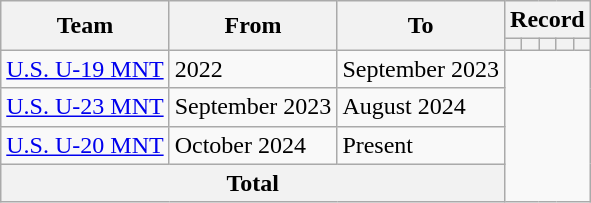<table class=wikitable style=text-align:center>
<tr>
<th rowspan="2">Team</th>
<th rowspan="2">From</th>
<th rowspan="2">To</th>
<th colspan="5">Record</th>
</tr>
<tr>
<th></th>
<th></th>
<th></th>
<th></th>
<th></th>
</tr>
<tr>
<td align=left><a href='#'>U.S. U-19 MNT</a></td>
<td align=left>2022</td>
<td align=left>September 2023<br></td>
</tr>
<tr>
<td align=left><a href='#'>U.S. U-23 MNT</a></td>
<td align=left>September 2023</td>
<td align=left>August 2024<br></td>
</tr>
<tr>
<td align=left><a href='#'>U.S. U-20 MNT</a></td>
<td align=left>October 2024</td>
<td align=left>Present<br></td>
</tr>
<tr>
<th colspan="3">Total<br></th>
</tr>
</table>
